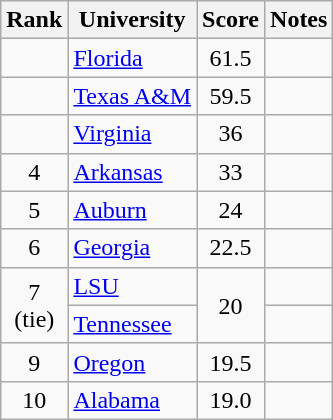<table class="wikitable sortable" style="text-align:center">
<tr>
<th>Rank</th>
<th>University</th>
<th>Score</th>
<th>Notes</th>
</tr>
<tr>
<td></td>
<td align=left><a href='#'>Florida</a></td>
<td>61.5</td>
<td></td>
</tr>
<tr>
<td></td>
<td align=left><a href='#'>Texas A&M</a></td>
<td>59.5</td>
<td></td>
</tr>
<tr>
<td></td>
<td align=left><a href='#'>Virginia</a></td>
<td>36</td>
<td></td>
</tr>
<tr>
<td>4</td>
<td align=left><a href='#'>Arkansas</a></td>
<td>33</td>
<td></td>
</tr>
<tr>
<td>5</td>
<td align=left><a href='#'>Auburn</a></td>
<td>24</td>
<td></td>
</tr>
<tr>
<td>6</td>
<td align=left><a href='#'>Georgia</a></td>
<td>22.5</td>
<td></td>
</tr>
<tr>
<td rowspan=2>7<br>(tie)</td>
<td align=left><a href='#'>LSU</a></td>
<td rowspan=2>20</td>
<td></td>
</tr>
<tr>
<td align=left><a href='#'>Tennessee</a></td>
<td></td>
</tr>
<tr>
<td>9</td>
<td align=left><a href='#'>Oregon</a></td>
<td>19.5</td>
<td></td>
</tr>
<tr>
<td>10</td>
<td align=left><a href='#'>Alabama</a></td>
<td>19.0</td>
<td></td>
</tr>
</table>
